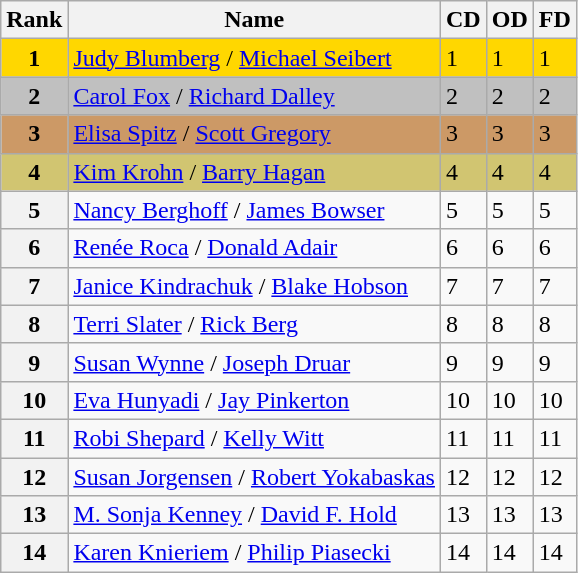<table class="wikitable">
<tr>
<th>Rank</th>
<th>Name</th>
<th>CD</th>
<th>OD</th>
<th>FD</th>
</tr>
<tr bgcolor="gold">
<td align="center"><strong>1</strong></td>
<td><a href='#'>Judy Blumberg</a> / <a href='#'>Michael Seibert</a></td>
<td>1</td>
<td>1</td>
<td>1</td>
</tr>
<tr bgcolor="silver">
<td align="center"><strong>2</strong></td>
<td><a href='#'>Carol Fox</a> / <a href='#'>Richard Dalley</a></td>
<td>2</td>
<td>2</td>
<td>2</td>
</tr>
<tr bgcolor="cc9966">
<td align="center"><strong>3</strong></td>
<td><a href='#'>Elisa Spitz</a> / <a href='#'>Scott Gregory</a></td>
<td>3</td>
<td>3</td>
<td>3</td>
</tr>
<tr bgcolor="d1c571">
<td align="center"><strong>4</strong></td>
<td><a href='#'>Kim Krohn</a> / <a href='#'>Barry Hagan</a></td>
<td>4</td>
<td>4</td>
<td>4</td>
</tr>
<tr>
<th>5</th>
<td><a href='#'>Nancy Berghoff</a> / <a href='#'>James Bowser</a></td>
<td>5</td>
<td>5</td>
<td>5</td>
</tr>
<tr>
<th>6</th>
<td><a href='#'>Renée Roca</a> / <a href='#'>Donald Adair</a></td>
<td>6</td>
<td>6</td>
<td>6</td>
</tr>
<tr>
<th>7</th>
<td><a href='#'>Janice Kindrachuk</a> / <a href='#'>Blake Hobson</a></td>
<td>7</td>
<td>7</td>
<td>7</td>
</tr>
<tr>
<th>8</th>
<td><a href='#'>Terri Slater</a> / <a href='#'>Rick Berg</a></td>
<td>8</td>
<td>8</td>
<td>8</td>
</tr>
<tr>
<th>9</th>
<td><a href='#'>Susan Wynne</a> / <a href='#'>Joseph Druar</a></td>
<td>9</td>
<td>9</td>
<td>9</td>
</tr>
<tr>
<th>10</th>
<td><a href='#'>Eva Hunyadi</a> / <a href='#'>Jay Pinkerton</a></td>
<td>10</td>
<td>10</td>
<td>10</td>
</tr>
<tr>
<th>11</th>
<td><a href='#'>Robi Shepard</a> / <a href='#'>Kelly Witt</a></td>
<td>11</td>
<td>11</td>
<td>11</td>
</tr>
<tr>
<th>12</th>
<td><a href='#'>Susan Jorgensen</a> / <a href='#'>Robert Yokabaskas</a></td>
<td>12</td>
<td>12</td>
<td>12</td>
</tr>
<tr>
<th>13</th>
<td><a href='#'>M. Sonja Kenney</a> / <a href='#'>David F. Hold</a></td>
<td>13</td>
<td>13</td>
<td>13</td>
</tr>
<tr>
<th>14</th>
<td><a href='#'>Karen Knieriem</a> / <a href='#'>Philip Piasecki</a></td>
<td>14</td>
<td>14</td>
<td>14</td>
</tr>
</table>
